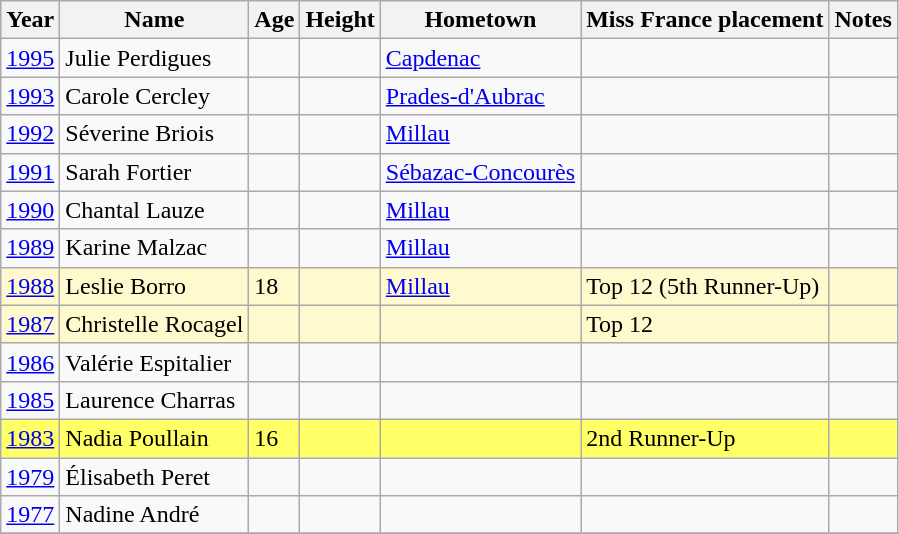<table class="wikitable sortable">
<tr>
<th>Year</th>
<th>Name</th>
<th>Age</th>
<th>Height</th>
<th>Hometown</th>
<th>Miss France placement</th>
<th>Notes</th>
</tr>
<tr>
<td><a href='#'>1995</a></td>
<td>Julie Perdigues</td>
<td></td>
<td></td>
<td><a href='#'>Capdenac</a></td>
<td></td>
<td></td>
</tr>
<tr>
<td><a href='#'>1993</a></td>
<td>Carole Cercley</td>
<td></td>
<td></td>
<td><a href='#'>Prades-d'Aubrac</a></td>
<td></td>
<td></td>
</tr>
<tr>
<td><a href='#'>1992</a></td>
<td>Séverine Briois</td>
<td></td>
<td></td>
<td><a href='#'>Millau</a></td>
<td></td>
<td></td>
</tr>
<tr>
<td><a href='#'>1991</a></td>
<td>Sarah Fortier</td>
<td></td>
<td></td>
<td><a href='#'>Sébazac-Concourès</a></td>
<td></td>
<td></td>
</tr>
<tr>
<td><a href='#'>1990</a></td>
<td>Chantal Lauze</td>
<td></td>
<td></td>
<td><a href='#'>Millau</a></td>
<td></td>
<td></td>
</tr>
<tr>
<td><a href='#'>1989</a></td>
<td>Karine Malzac</td>
<td></td>
<td></td>
<td><a href='#'>Millau</a></td>
<td></td>
<td></td>
</tr>
<tr bgcolor=#FFFACD>
<td><a href='#'>1988</a></td>
<td>Leslie Borro</td>
<td>18</td>
<td></td>
<td><a href='#'>Millau</a></td>
<td>Top 12 (5th Runner-Up)</td>
<td></td>
</tr>
<tr bgcolor=#FFFACD>
<td><a href='#'>1987</a></td>
<td>Christelle Rocagel</td>
<td></td>
<td></td>
<td></td>
<td>Top 12</td>
<td></td>
</tr>
<tr>
<td><a href='#'>1986</a></td>
<td>Valérie Espitalier</td>
<td></td>
<td></td>
<td></td>
<td></td>
<td></td>
</tr>
<tr>
<td><a href='#'>1985</a></td>
<td>Laurence Charras</td>
<td></td>
<td></td>
<td></td>
<td></td>
<td></td>
</tr>
<tr bgcolor=#FFFF66>
<td><a href='#'>1983</a></td>
<td>Nadia Poullain</td>
<td>16</td>
<td></td>
<td></td>
<td>2nd Runner-Up</td>
<td></td>
</tr>
<tr>
<td><a href='#'>1979</a></td>
<td>Élisabeth Peret</td>
<td></td>
<td></td>
<td></td>
<td></td>
<td></td>
</tr>
<tr>
<td><a href='#'>1977</a></td>
<td>Nadine André</td>
<td></td>
<td></td>
<td></td>
<td></td>
<td></td>
</tr>
<tr>
</tr>
</table>
